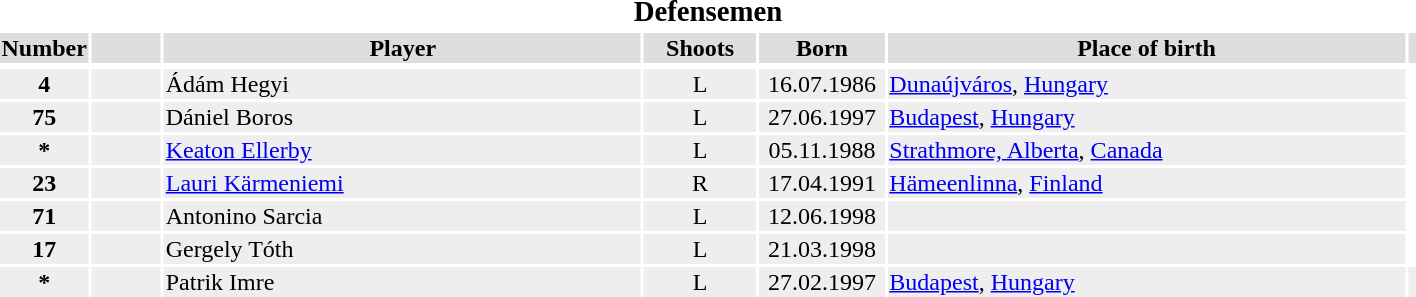<table width=75%>
<tr>
<th colspan=7><big>Defensemen</big></th>
</tr>
<tr bgcolor="#dddddd">
<th width=5%>Number</th>
<th width=5%></th>
<th !width=15%>Player</th>
<th width=8%>Shoots</th>
<th width=9%>Born</th>
<th width=37%>Place of birth</th>
<td></td>
</tr>
<tr>
</tr>
<tr bgcolor="#eeeeee">
<td align=center><strong>4</strong></td>
<td align=center></td>
<td>Ádám Hegyi</td>
<td align=center>L</td>
<td align=center>16.07.1986</td>
<td><a href='#'>Dunaújváros</a>, <a href='#'>Hungary</a></td>
</tr>
<tr bgcolor="#eeeeee">
<td align=center><strong>75</strong></td>
<td align=center></td>
<td>Dániel Boros</td>
<td align=center>L</td>
<td align=center>27.06.1997</td>
<td><a href='#'>Budapest</a>, <a href='#'>Hungary</a></td>
</tr>
<tr bgcolor="#eeeeee">
<td align=center><strong>*</strong></td>
<td align=center></td>
<td><a href='#'>Keaton Ellerby</a></td>
<td align=center>L</td>
<td align=center>05.11.1988</td>
<td><a href='#'>Strathmore, Alberta</a>, <a href='#'>Canada</a></td>
</tr>
<tr bgcolor="#eeeeee">
<td align=center><strong>23</strong></td>
<td align=center></td>
<td><a href='#'>Lauri Kärmeniemi</a></td>
<td align=center>R</td>
<td align=center>17.04.1991</td>
<td><a href='#'>Hämeenlinna</a>, <a href='#'>Finland</a></td>
</tr>
<tr bgcolor="#eeeeee">
<td align=center><strong>71</strong></td>
<td align=center></td>
<td>Antonino Sarcia</td>
<td align=center>L</td>
<td align=center>12.06.1998</td>
<td></td>
</tr>
<tr bgcolor="#eeeeee">
<td align=center><strong>17</strong></td>
<td align=center></td>
<td>Gergely Tóth</td>
<td align=center>L</td>
<td align=center>21.03.1998</td>
<td></td>
</tr>
<tr bgcolor="#eeeeee">
<td align=center><strong>*</strong></td>
<td align=center></td>
<td>Patrik Imre</td>
<td align=center>L</td>
<td align=center>27.02.1997</td>
<td><a href='#'>Budapest</a>, <a href='#'>Hungary</a></td>
<td></td>
</tr>
</table>
